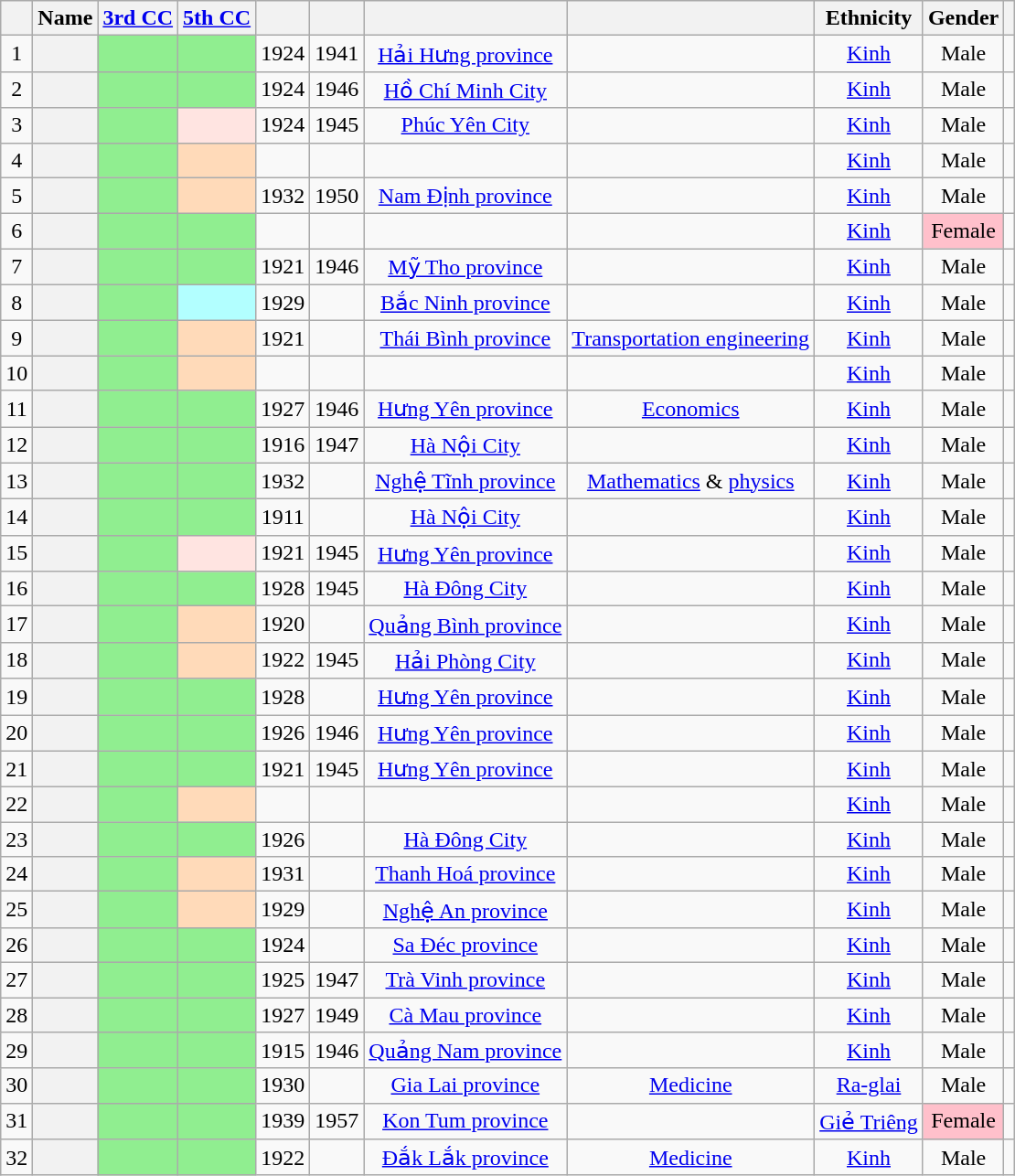<table class="wikitable sortable" style=text-align:center>
<tr>
<th scope="col"></th>
<th scope="col">Name</th>
<th scope="col"><a href='#'>3rd CC</a></th>
<th scope="col"><a href='#'>5th CC</a></th>
<th scope="col"></th>
<th scope="col"></th>
<th scope="col"></th>
<th scope="col"></th>
<th scope="col">Ethnicity</th>
<th scope="col">Gender</th>
<th scope="col" class="unsortable"></th>
</tr>
<tr>
<td>1</td>
<th align="center" scope="row" style="font-weight:normal;"></th>
<td bgcolor = LightGreen></td>
<td bgcolor = LightGreen></td>
<td>1924</td>
<td>1941</td>
<td><a href='#'>Hải Hưng province</a></td>
<td></td>
<td><a href='#'>Kinh</a></td>
<td>Male</td>
<td></td>
</tr>
<tr>
<td>2</td>
<th align="center" scope="row" style="font-weight:normal;"></th>
<td bgcolor = LightGreen></td>
<td bgcolor = LightGreen></td>
<td>1924</td>
<td>1946</td>
<td><a href='#'>Hồ Chí Minh City</a></td>
<td></td>
<td><a href='#'>Kinh</a></td>
<td>Male</td>
<td></td>
</tr>
<tr>
<td>3</td>
<th align="center" scope="row" style="font-weight:normal;"></th>
<td bgcolor = LightGreen></td>
<td bgcolor = MistyRose></td>
<td>1924</td>
<td>1945</td>
<td><a href='#'>Phúc Yên City</a></td>
<td></td>
<td><a href='#'>Kinh</a></td>
<td>Male</td>
<td></td>
</tr>
<tr>
<td>4</td>
<th align="center" scope="row" style="font-weight:normal;"></th>
<td bgcolor = LightGreen></td>
<td bgcolor = PeachPuff></td>
<td></td>
<td></td>
<td></td>
<td></td>
<td><a href='#'>Kinh</a></td>
<td>Male</td>
<td></td>
</tr>
<tr>
<td>5</td>
<th align="center" scope="row" style="font-weight:normal;"></th>
<td bgcolor = LightGreen></td>
<td bgcolor = PeachPuff></td>
<td>1932</td>
<td>1950</td>
<td><a href='#'>Nam Định province</a></td>
<td></td>
<td><a href='#'>Kinh</a></td>
<td>Male</td>
<td></td>
</tr>
<tr>
<td>6</td>
<th align="center" scope="row" style="font-weight:normal;"></th>
<td bgcolor = LightGreen></td>
<td bgcolor = LightGreen></td>
<td></td>
<td></td>
<td></td>
<td></td>
<td><a href='#'>Kinh</a></td>
<td style="background: Pink">Female</td>
<td></td>
</tr>
<tr>
<td>7</td>
<th align="center" scope="row" style="font-weight:normal;"></th>
<td bgcolor = LightGreen></td>
<td bgcolor = LightGreen></td>
<td>1921</td>
<td>1946</td>
<td><a href='#'>Mỹ Tho province</a></td>
<td></td>
<td><a href='#'>Kinh</a></td>
<td>Male</td>
<td></td>
</tr>
<tr>
<td>8</td>
<th align="center" scope="row" style="font-weight:normal;"></th>
<td bgcolor = LightGreen></td>
<td bgcolor = #B2FFFF></td>
<td>1929</td>
<td></td>
<td><a href='#'>Bắc Ninh province</a></td>
<td></td>
<td><a href='#'>Kinh</a></td>
<td>Male</td>
<td></td>
</tr>
<tr>
<td>9</td>
<th align="center" scope="row" style="font-weight:normal;"></th>
<td bgcolor = LightGreen></td>
<td bgcolor = PeachPuff></td>
<td>1921</td>
<td></td>
<td><a href='#'>Thái Bình province</a></td>
<td><a href='#'>Transportation engineering</a></td>
<td><a href='#'>Kinh</a></td>
<td>Male</td>
<td></td>
</tr>
<tr>
<td>10</td>
<th align="center" scope="row" style="font-weight:normal;"></th>
<td bgcolor = LightGreen></td>
<td bgcolor = PeachPuff></td>
<td></td>
<td></td>
<td></td>
<td></td>
<td><a href='#'>Kinh</a></td>
<td>Male</td>
<td></td>
</tr>
<tr>
<td>11</td>
<th align="center" scope="row" style="font-weight:normal;"></th>
<td bgcolor = LightGreen></td>
<td bgcolor = LightGreen></td>
<td>1927</td>
<td>1946</td>
<td><a href='#'>Hưng Yên province</a></td>
<td><a href='#'>Economics</a></td>
<td><a href='#'>Kinh</a></td>
<td>Male</td>
<td></td>
</tr>
<tr>
<td>12</td>
<th align="center" scope="row" style="font-weight:normal;"></th>
<td bgcolor = LightGreen></td>
<td bgcolor = LightGreen></td>
<td>1916</td>
<td>1947</td>
<td><a href='#'>Hà Nội City</a></td>
<td></td>
<td><a href='#'>Kinh</a></td>
<td>Male</td>
<td></td>
</tr>
<tr>
<td>13</td>
<th align="center" scope="row" style="font-weight:normal;"></th>
<td bgcolor = LightGreen></td>
<td bgcolor = LightGreen></td>
<td>1932</td>
<td></td>
<td><a href='#'>Nghệ Tĩnh province</a></td>
<td><a href='#'>Mathematics</a> & <a href='#'>physics</a></td>
<td><a href='#'>Kinh</a></td>
<td>Male</td>
<td></td>
</tr>
<tr>
<td>14</td>
<th align="center" scope="row" style="font-weight:normal;"></th>
<td bgcolor = LightGreen></td>
<td bgcolor = LightGreen></td>
<td>1911</td>
<td></td>
<td><a href='#'>Hà Nội City</a></td>
<td></td>
<td><a href='#'>Kinh</a></td>
<td>Male</td>
<td></td>
</tr>
<tr>
<td>15</td>
<th align="center" scope="row" style="font-weight:normal;"></th>
<td bgcolor = LightGreen></td>
<td bgcolor = MistyRose></td>
<td>1921</td>
<td>1945</td>
<td><a href='#'>Hưng Yên province</a></td>
<td></td>
<td><a href='#'>Kinh</a></td>
<td>Male</td>
<td></td>
</tr>
<tr>
<td>16</td>
<th align="center" scope="row" style="font-weight:normal;"></th>
<td bgcolor = LightGreen></td>
<td bgcolor = LightGreen></td>
<td>1928</td>
<td>1945</td>
<td><a href='#'>Hà Đông City</a></td>
<td></td>
<td><a href='#'>Kinh</a></td>
<td>Male</td>
<td></td>
</tr>
<tr>
<td>17</td>
<th align="center" scope="row" style="font-weight:normal;"></th>
<td bgcolor = LightGreen></td>
<td bgcolor = PeachPuff></td>
<td>1920</td>
<td></td>
<td><a href='#'>Quảng Bình province</a></td>
<td></td>
<td><a href='#'>Kinh</a></td>
<td>Male</td>
<td></td>
</tr>
<tr>
<td>18</td>
<th align="center" scope="row" style="font-weight:normal;"></th>
<td bgcolor = LightGreen></td>
<td bgcolor = PeachPuff></td>
<td>1922</td>
<td>1945</td>
<td><a href='#'>Hải Phòng City</a></td>
<td></td>
<td><a href='#'>Kinh</a></td>
<td>Male</td>
<td></td>
</tr>
<tr>
<td>19</td>
<th align="center" scope="row" style="font-weight:normal;"></th>
<td bgcolor = LightGreen></td>
<td bgcolor = LightGreen></td>
<td>1928</td>
<td></td>
<td><a href='#'>Hưng Yên province</a></td>
<td></td>
<td><a href='#'>Kinh</a></td>
<td>Male</td>
<td></td>
</tr>
<tr>
<td>20</td>
<th align="center" scope="row" style="font-weight:normal;"></th>
<td bgcolor = LightGreen></td>
<td bgcolor = LightGreen></td>
<td>1926</td>
<td>1946</td>
<td><a href='#'>Hưng Yên province</a></td>
<td></td>
<td><a href='#'>Kinh</a></td>
<td>Male</td>
<td></td>
</tr>
<tr>
<td>21</td>
<th align="center" scope="row" style="font-weight:normal;"></th>
<td bgcolor = LightGreen></td>
<td bgcolor = LightGreen></td>
<td>1921</td>
<td>1945</td>
<td><a href='#'>Hưng Yên province</a></td>
<td></td>
<td><a href='#'>Kinh</a></td>
<td>Male</td>
<td></td>
</tr>
<tr>
<td>22</td>
<th align="center" scope="row" style="font-weight:normal;"></th>
<td bgcolor = LightGreen></td>
<td bgcolor = PeachPuff></td>
<td></td>
<td></td>
<td></td>
<td></td>
<td><a href='#'>Kinh</a></td>
<td>Male</td>
<td></td>
</tr>
<tr>
<td>23</td>
<th align="center" scope="row" style="font-weight:normal;"></th>
<td bgcolor = LightGreen></td>
<td bgcolor = LightGreen></td>
<td>1926</td>
<td></td>
<td><a href='#'>Hà Đông City</a></td>
<td></td>
<td><a href='#'>Kinh</a></td>
<td>Male</td>
<td></td>
</tr>
<tr>
<td>24</td>
<th align="center" scope="row" style="font-weight:normal;"></th>
<td bgcolor = LightGreen></td>
<td bgcolor = PeachPuff></td>
<td>1931</td>
<td></td>
<td><a href='#'>Thanh Hoá province</a></td>
<td></td>
<td><a href='#'>Kinh</a></td>
<td>Male</td>
<td></td>
</tr>
<tr>
<td>25</td>
<th align="center" scope="row" style="font-weight:normal;"></th>
<td bgcolor = LightGreen></td>
<td bgcolor = PeachPuff></td>
<td>1929</td>
<td></td>
<td><a href='#'>Nghệ An province</a></td>
<td></td>
<td><a href='#'>Kinh</a></td>
<td>Male</td>
<td></td>
</tr>
<tr>
<td>26</td>
<th align="center" scope="row" style="font-weight:normal;"></th>
<td bgcolor = LightGreen></td>
<td bgcolor = LightGreen></td>
<td>1924</td>
<td></td>
<td><a href='#'>Sa Đéc province</a></td>
<td></td>
<td><a href='#'>Kinh</a></td>
<td>Male</td>
<td></td>
</tr>
<tr>
<td>27</td>
<th align="center" scope="row" style="font-weight:normal;"></th>
<td bgcolor = LightGreen></td>
<td bgcolor = LightGreen></td>
<td>1925</td>
<td>1947</td>
<td><a href='#'>Trà Vinh province</a></td>
<td></td>
<td><a href='#'>Kinh</a></td>
<td>Male</td>
<td></td>
</tr>
<tr>
<td>28</td>
<th align="center" scope="row" style="font-weight:normal;"></th>
<td bgcolor = LightGreen></td>
<td bgcolor = LightGreen></td>
<td>1927</td>
<td>1949</td>
<td><a href='#'>Cà Mau province</a></td>
<td></td>
<td><a href='#'>Kinh</a></td>
<td>Male</td>
<td></td>
</tr>
<tr>
<td>29</td>
<th align="center" scope="row" style="font-weight:normal;"></th>
<td bgcolor = LightGreen></td>
<td bgcolor = LightGreen></td>
<td>1915</td>
<td>1946</td>
<td><a href='#'>Quảng Nam province</a></td>
<td></td>
<td><a href='#'>Kinh</a></td>
<td>Male</td>
<td></td>
</tr>
<tr>
<td>30</td>
<th align="center" scope="row" style="font-weight:normal;"></th>
<td bgcolor = LightGreen></td>
<td bgcolor = LightGreen></td>
<td>1930</td>
<td></td>
<td><a href='#'>Gia Lai province</a></td>
<td><a href='#'>Medicine</a></td>
<td><a href='#'>Ra-glai</a></td>
<td>Male</td>
<td></td>
</tr>
<tr>
<td>31</td>
<th align="center" scope="row" style="font-weight:normal;"></th>
<td bgcolor = LightGreen></td>
<td bgcolor = LightGreen></td>
<td>1939</td>
<td>1957</td>
<td><a href='#'>Kon Tum province</a></td>
<td></td>
<td><a href='#'>Giẻ Triêng</a></td>
<td style="background: Pink">Female</td>
<td></td>
</tr>
<tr>
<td>32</td>
<th align="center" scope="row" style="font-weight:normal;"></th>
<td bgcolor = LightGreen></td>
<td bgcolor = LightGreen></td>
<td>1922</td>
<td></td>
<td><a href='#'>Đắk Lắk province</a></td>
<td><a href='#'>Medicine</a></td>
<td><a href='#'>Kinh</a></td>
<td>Male</td>
<td></td>
</tr>
</table>
